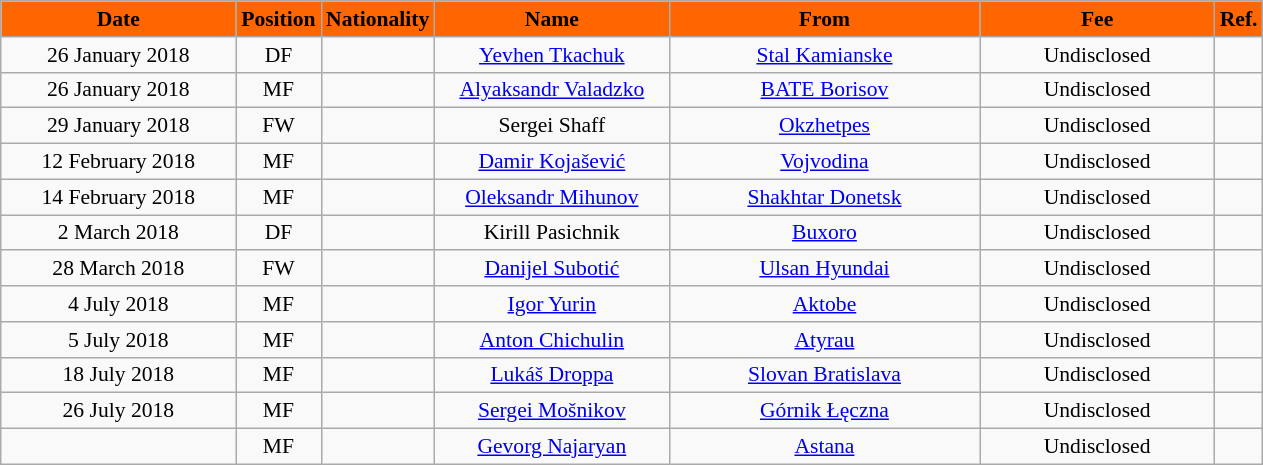<table class="wikitable"  style="text-align:center; font-size:90%; ">
<tr>
<th style="background:#FF6600; color:#000000; width:150px;">Date</th>
<th style="background:#FF6600; color:#000000; width:50px;">Position</th>
<th style="background:#FF6600; color:#000000; width:50px;">Nationality</th>
<th style="background:#FF6600; color:#000000; width:150px;">Name</th>
<th style="background:#FF6600; color:#000000; width:200px;">From</th>
<th style="background:#FF6600; color:#000000; width:150px;">Fee</th>
<th style="background:#FF6600; color:#000000; width:25px;">Ref.</th>
</tr>
<tr>
<td>26 January 2018</td>
<td>DF</td>
<td></td>
<td><a href='#'>Yevhen Tkachuk</a></td>
<td><a href='#'>Stal Kamianske</a></td>
<td>Undisclosed</td>
<td></td>
</tr>
<tr>
<td>26 January 2018</td>
<td>MF</td>
<td></td>
<td><a href='#'>Alyaksandr Valadzko</a></td>
<td><a href='#'>BATE Borisov</a></td>
<td>Undisclosed</td>
<td></td>
</tr>
<tr>
<td>29 January 2018</td>
<td>FW</td>
<td></td>
<td>Sergei Shaff</td>
<td><a href='#'>Okzhetpes</a></td>
<td>Undisclosed</td>
<td></td>
</tr>
<tr>
<td>12 February 2018</td>
<td>MF</td>
<td></td>
<td><a href='#'>Damir Kojašević</a></td>
<td><a href='#'>Vojvodina</a></td>
<td>Undisclosed</td>
<td></td>
</tr>
<tr>
<td>14 February 2018</td>
<td>MF</td>
<td></td>
<td><a href='#'>Oleksandr Mihunov</a></td>
<td><a href='#'>Shakhtar Donetsk</a></td>
<td>Undisclosed</td>
<td></td>
</tr>
<tr>
<td>2 March 2018</td>
<td>DF</td>
<td></td>
<td>Kirill Pasichnik</td>
<td><a href='#'>Buxoro</a></td>
<td>Undisclosed</td>
<td></td>
</tr>
<tr>
<td>28 March 2018</td>
<td>FW</td>
<td></td>
<td><a href='#'>Danijel Subotić</a></td>
<td><a href='#'>Ulsan Hyundai</a></td>
<td>Undisclosed</td>
<td></td>
</tr>
<tr>
<td>4 July 2018</td>
<td>MF</td>
<td></td>
<td><a href='#'>Igor Yurin</a></td>
<td><a href='#'>Aktobe</a></td>
<td>Undisclosed</td>
<td></td>
</tr>
<tr>
<td>5 July 2018</td>
<td>MF</td>
<td></td>
<td><a href='#'>Anton Chichulin</a></td>
<td><a href='#'>Atyrau</a></td>
<td>Undisclosed</td>
<td></td>
</tr>
<tr>
<td>18 July 2018</td>
<td>MF</td>
<td></td>
<td><a href='#'>Lukáš Droppa</a></td>
<td><a href='#'>Slovan Bratislava</a></td>
<td>Undisclosed</td>
<td></td>
</tr>
<tr>
<td>26 July 2018</td>
<td>MF</td>
<td></td>
<td><a href='#'>Sergei Mošnikov</a></td>
<td><a href='#'>Górnik Łęczna</a></td>
<td>Undisclosed</td>
<td></td>
</tr>
<tr>
<td></td>
<td>MF</td>
<td></td>
<td><a href='#'>Gevorg Najaryan</a></td>
<td><a href='#'>Astana</a></td>
<td>Undisclosed</td>
<td></td>
</tr>
</table>
